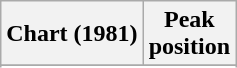<table class="wikitable sortable plainrowheaders">
<tr>
<th>Chart (1981)</th>
<th>Peak<br>position</th>
</tr>
<tr>
</tr>
<tr>
</tr>
</table>
